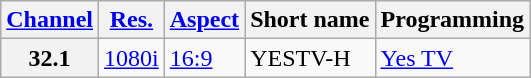<table class="wikitable">
<tr>
<th scope = "col"><a href='#'>Channel</a></th>
<th scope = "col"><a href='#'>Res.</a></th>
<th scope = "col"><a href='#'>Aspect</a></th>
<th scope = "col">Short name</th>
<th scope = "col">Programming</th>
</tr>
<tr>
<th scope = "col">32.1</th>
<td><a href='#'>1080i</a></td>
<td><a href='#'>16:9</a></td>
<td>YESTV-H</td>
<td><a href='#'>Yes TV</a></td>
</tr>
</table>
